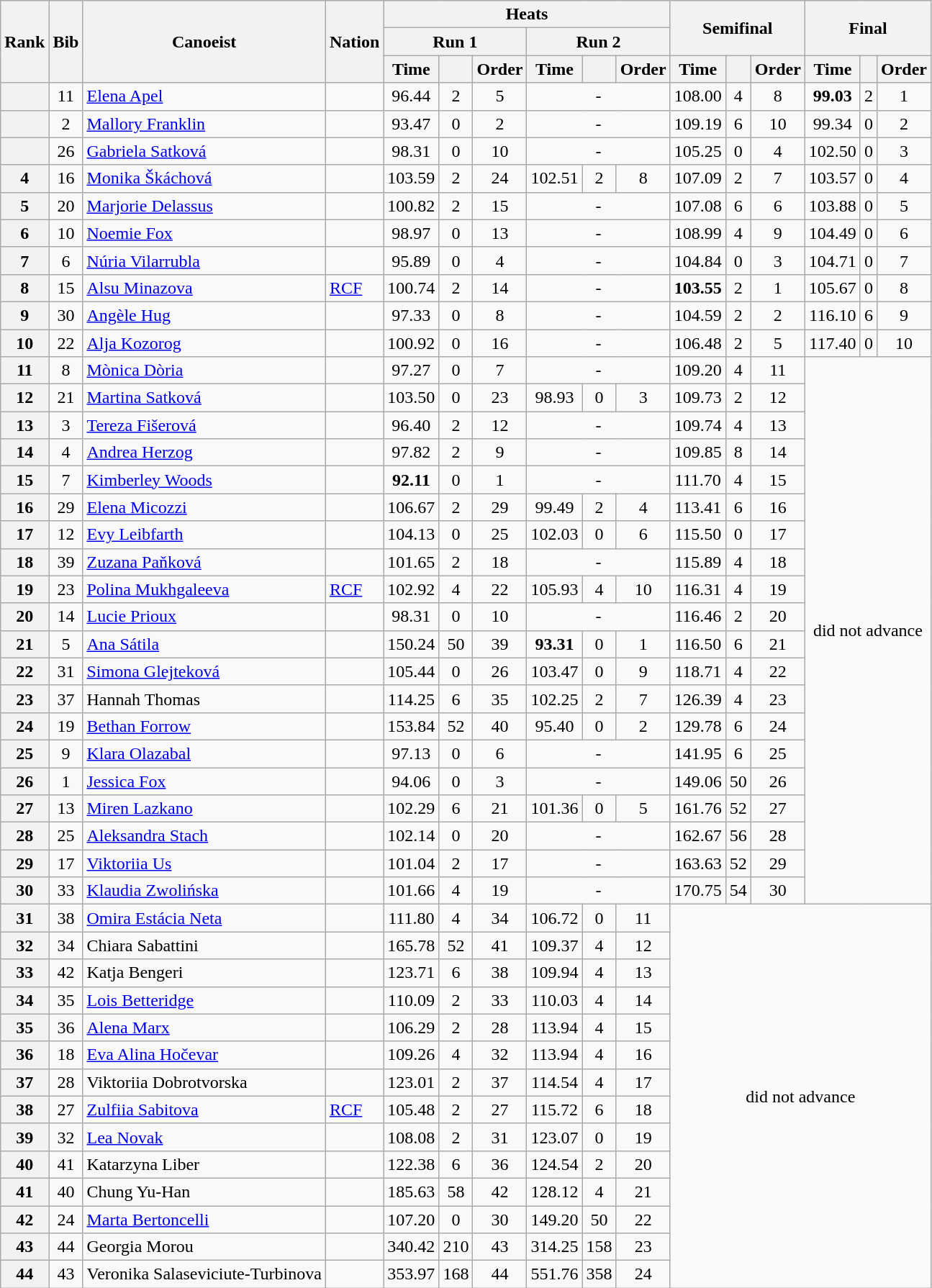<table class="wikitable" style="text-align:center">
<tr>
<th rowspan=3>Rank</th>
<th rowspan=3>Bib</th>
<th rowspan=3>Canoeist</th>
<th rowspan=3>Nation</th>
<th colspan=6>Heats</th>
<th colspan=3 rowspan=2>Semifinal</th>
<th colspan=3 rowspan=2>Final</th>
</tr>
<tr>
<th colspan=3>Run 1</th>
<th colspan=3>Run 2</th>
</tr>
<tr>
<th>Time</th>
<th></th>
<th>Order</th>
<th>Time</th>
<th></th>
<th>Order</th>
<th>Time</th>
<th></th>
<th>Order</th>
<th>Time</th>
<th></th>
<th>Order</th>
</tr>
<tr>
<th></th>
<td>11</td>
<td align=left><a href='#'>Elena Apel</a></td>
<td align=left></td>
<td>96.44</td>
<td>2</td>
<td>5</td>
<td colspan=3>-</td>
<td>108.00</td>
<td>4</td>
<td>8</td>
<td><strong>99.03</strong></td>
<td>2</td>
<td>1</td>
</tr>
<tr>
<th></th>
<td>2</td>
<td align=left><a href='#'>Mallory Franklin</a></td>
<td align=left></td>
<td>93.47</td>
<td>0</td>
<td>2</td>
<td colspan=3>-</td>
<td>109.19</td>
<td>6</td>
<td>10</td>
<td>99.34</td>
<td>0</td>
<td>2</td>
</tr>
<tr>
<th></th>
<td>26</td>
<td align=left><a href='#'>Gabriela Satková</a></td>
<td align=left></td>
<td>98.31</td>
<td>0</td>
<td>10</td>
<td colspan=3>-</td>
<td>105.25</td>
<td>0</td>
<td>4</td>
<td>102.50</td>
<td>0</td>
<td>3</td>
</tr>
<tr>
<th>4</th>
<td>16</td>
<td align=left><a href='#'>Monika Škáchová</a></td>
<td align=left></td>
<td>103.59</td>
<td>2</td>
<td>24</td>
<td>102.51</td>
<td>2</td>
<td>8</td>
<td>107.09</td>
<td>2</td>
<td>7</td>
<td>103.57</td>
<td>0</td>
<td>4</td>
</tr>
<tr>
<th>5</th>
<td>20</td>
<td align=left><a href='#'>Marjorie Delassus</a></td>
<td align=left></td>
<td>100.82</td>
<td>2</td>
<td>15</td>
<td colspan=3>-</td>
<td>107.08</td>
<td>6</td>
<td>6</td>
<td>103.88</td>
<td>0</td>
<td>5</td>
</tr>
<tr>
<th>6</th>
<td>10</td>
<td align=left><a href='#'>Noemie Fox</a></td>
<td align=left></td>
<td>98.97</td>
<td>0</td>
<td>13</td>
<td colspan=3>-</td>
<td>108.99</td>
<td>4</td>
<td>9</td>
<td>104.49</td>
<td>0</td>
<td>6</td>
</tr>
<tr>
<th>7</th>
<td>6</td>
<td align=left><a href='#'>Núria Vilarrubla</a></td>
<td align=left></td>
<td>95.89</td>
<td>0</td>
<td>4</td>
<td colspan=3>-</td>
<td>104.84</td>
<td>0</td>
<td>3</td>
<td>104.71</td>
<td>0</td>
<td>7</td>
</tr>
<tr>
<th>8</th>
<td>15</td>
<td align=left><a href='#'>Alsu Minazova</a></td>
<td align=left> <a href='#'>RCF</a></td>
<td>100.74</td>
<td>2</td>
<td>14</td>
<td colspan=3>-</td>
<td><strong>103.55</strong></td>
<td>2</td>
<td>1</td>
<td>105.67</td>
<td>0</td>
<td>8</td>
</tr>
<tr>
<th>9</th>
<td>30</td>
<td align=left><a href='#'>Angèle Hug</a></td>
<td align=left></td>
<td>97.33</td>
<td>0</td>
<td>8</td>
<td colspan=3>-</td>
<td>104.59</td>
<td>2</td>
<td>2</td>
<td>116.10</td>
<td>6</td>
<td>9</td>
</tr>
<tr>
<th>10</th>
<td>22</td>
<td align=left><a href='#'>Alja Kozorog</a></td>
<td align=left></td>
<td>100.92</td>
<td>0</td>
<td>16</td>
<td colspan=3>-</td>
<td>106.48</td>
<td>2</td>
<td>5</td>
<td>117.40</td>
<td>0</td>
<td>10</td>
</tr>
<tr>
<th>11</th>
<td>8</td>
<td align=left><a href='#'>Mònica Dòria</a></td>
<td align=left></td>
<td>97.27</td>
<td>0</td>
<td>7</td>
<td colspan=3>-</td>
<td>109.20</td>
<td>4</td>
<td>11</td>
<td colspan=3 rowspan=20>did not advance</td>
</tr>
<tr>
<th>12</th>
<td>21</td>
<td align=left><a href='#'>Martina Satková</a></td>
<td align=left></td>
<td>103.50</td>
<td>0</td>
<td>23</td>
<td>98.93</td>
<td>0</td>
<td>3</td>
<td>109.73</td>
<td>2</td>
<td>12</td>
</tr>
<tr>
<th>13</th>
<td>3</td>
<td align=left><a href='#'>Tereza Fišerová</a></td>
<td align=left></td>
<td>96.40</td>
<td>2</td>
<td>12</td>
<td colspan=3>-</td>
<td>109.74</td>
<td>4</td>
<td>13</td>
</tr>
<tr>
<th>14</th>
<td>4</td>
<td align=left><a href='#'>Andrea Herzog</a></td>
<td align=left></td>
<td>97.82</td>
<td>2</td>
<td>9</td>
<td colspan=3>-</td>
<td>109.85</td>
<td>8</td>
<td>14</td>
</tr>
<tr>
<th>15</th>
<td>7</td>
<td align=left><a href='#'>Kimberley Woods</a></td>
<td align=left></td>
<td><strong>92.11</strong></td>
<td>0</td>
<td>1</td>
<td colspan=3>-</td>
<td>111.70</td>
<td>4</td>
<td>15</td>
</tr>
<tr>
<th>16</th>
<td>29</td>
<td align=left><a href='#'>Elena Micozzi</a></td>
<td align=left></td>
<td>106.67</td>
<td>2</td>
<td>29</td>
<td>99.49</td>
<td>2</td>
<td>4</td>
<td>113.41</td>
<td>6</td>
<td>16</td>
</tr>
<tr>
<th>17</th>
<td>12</td>
<td align=left><a href='#'>Evy Leibfarth</a></td>
<td align=left></td>
<td>104.13</td>
<td>0</td>
<td>25</td>
<td>102.03</td>
<td>0</td>
<td>6</td>
<td>115.50</td>
<td>0</td>
<td>17</td>
</tr>
<tr>
<th>18</th>
<td>39</td>
<td align=left><a href='#'>Zuzana Paňková</a></td>
<td align=left></td>
<td>101.65</td>
<td>2</td>
<td>18</td>
<td colspan=3>-</td>
<td>115.89</td>
<td>4</td>
<td>18</td>
</tr>
<tr>
<th>19</th>
<td>23</td>
<td align=left><a href='#'>Polina Mukhgaleeva</a></td>
<td align=left> <a href='#'>RCF</a></td>
<td>102.92</td>
<td>4</td>
<td>22</td>
<td>105.93</td>
<td>4</td>
<td>10</td>
<td>116.31</td>
<td>4</td>
<td>19</td>
</tr>
<tr>
<th>20</th>
<td>14</td>
<td align=left><a href='#'>Lucie Prioux</a></td>
<td align=left></td>
<td>98.31</td>
<td>0</td>
<td>10</td>
<td colspan=3>-</td>
<td>116.46</td>
<td>2</td>
<td>20</td>
</tr>
<tr>
<th>21</th>
<td>5</td>
<td align=left><a href='#'>Ana Sátila</a></td>
<td align=left></td>
<td>150.24</td>
<td>50</td>
<td>39</td>
<td><strong>93.31</strong></td>
<td>0</td>
<td>1</td>
<td>116.50</td>
<td>6</td>
<td>21</td>
</tr>
<tr>
<th>22</th>
<td>31</td>
<td align=left><a href='#'>Simona Glejteková</a></td>
<td align=left></td>
<td>105.44</td>
<td>0</td>
<td>26</td>
<td>103.47</td>
<td>0</td>
<td>9</td>
<td>118.71</td>
<td>4</td>
<td>22</td>
</tr>
<tr>
<th>23</th>
<td>37</td>
<td align=left>Hannah Thomas</td>
<td align=left></td>
<td>114.25</td>
<td>6</td>
<td>35</td>
<td>102.25</td>
<td>2</td>
<td>7</td>
<td>126.39</td>
<td>4</td>
<td>23</td>
</tr>
<tr>
<th>24</th>
<td>19</td>
<td align=left><a href='#'>Bethan Forrow</a></td>
<td align=left></td>
<td>153.84</td>
<td>52</td>
<td>40</td>
<td>95.40</td>
<td>0</td>
<td>2</td>
<td>129.78</td>
<td>6</td>
<td>24</td>
</tr>
<tr>
<th>25</th>
<td>9</td>
<td align=left><a href='#'>Klara Olazabal</a></td>
<td align=left></td>
<td>97.13</td>
<td>0</td>
<td>6</td>
<td colspan=3>-</td>
<td>141.95</td>
<td>6</td>
<td>25</td>
</tr>
<tr>
<th>26</th>
<td>1</td>
<td align=left><a href='#'>Jessica Fox</a></td>
<td align=left></td>
<td>94.06</td>
<td>0</td>
<td>3</td>
<td colspan=3>-</td>
<td>149.06</td>
<td>50</td>
<td>26</td>
</tr>
<tr>
<th>27</th>
<td>13</td>
<td align=left><a href='#'>Miren Lazkano</a></td>
<td align=left></td>
<td>102.29</td>
<td>6</td>
<td>21</td>
<td>101.36</td>
<td>0</td>
<td>5</td>
<td>161.76</td>
<td>52</td>
<td>27</td>
</tr>
<tr>
<th>28</th>
<td>25</td>
<td align=left><a href='#'>Aleksandra Stach</a></td>
<td align=left></td>
<td>102.14</td>
<td>0</td>
<td>20</td>
<td colspan=3>-</td>
<td>162.67</td>
<td>56</td>
<td>28</td>
</tr>
<tr>
<th>29</th>
<td>17</td>
<td align=left><a href='#'>Viktoriia Us</a></td>
<td align=left></td>
<td>101.04</td>
<td>2</td>
<td>17</td>
<td colspan=3>-</td>
<td>163.63</td>
<td>52</td>
<td>29</td>
</tr>
<tr>
<th>30</th>
<td>33</td>
<td align=left><a href='#'>Klaudia Zwolińska</a></td>
<td align=left></td>
<td>101.66</td>
<td>4</td>
<td>19</td>
<td colspan=3>-</td>
<td>170.75</td>
<td>54</td>
<td>30</td>
</tr>
<tr>
<th>31</th>
<td>38</td>
<td align=left><a href='#'>Omira Estácia Neta</a></td>
<td align=left></td>
<td>111.80</td>
<td>4</td>
<td>34</td>
<td>106.72</td>
<td>0</td>
<td>11</td>
<td colspan=6 rowspan=14>did not advance</td>
</tr>
<tr>
<th>32</th>
<td>34</td>
<td align=left>Chiara Sabattini</td>
<td align=left></td>
<td>165.78</td>
<td>52</td>
<td>41</td>
<td>109.37</td>
<td>4</td>
<td>12</td>
</tr>
<tr>
<th>33</th>
<td>42</td>
<td align=left>Katja Bengeri</td>
<td align=left></td>
<td>123.71</td>
<td>6</td>
<td>38</td>
<td>109.94</td>
<td>4</td>
<td>13</td>
</tr>
<tr>
<th>34</th>
<td>35</td>
<td align=left><a href='#'>Lois Betteridge</a></td>
<td align=left></td>
<td>110.09</td>
<td>2</td>
<td>33</td>
<td>110.03</td>
<td>4</td>
<td>14</td>
</tr>
<tr>
<th>35</th>
<td>36</td>
<td align=left><a href='#'>Alena Marx</a></td>
<td align=left></td>
<td>106.29</td>
<td>2</td>
<td>28</td>
<td>113.94</td>
<td>4</td>
<td>15</td>
</tr>
<tr>
<th>36</th>
<td>18</td>
<td align=left><a href='#'>Eva Alina Hočevar</a></td>
<td align=left></td>
<td>109.26</td>
<td>4</td>
<td>32</td>
<td>113.94</td>
<td>4</td>
<td>16</td>
</tr>
<tr>
<th>37</th>
<td>28</td>
<td align=left>Viktoriia Dobrotvorska</td>
<td align=left></td>
<td>123.01</td>
<td>2</td>
<td>37</td>
<td>114.54</td>
<td>4</td>
<td>17</td>
</tr>
<tr>
<th>38</th>
<td>27</td>
<td align=left><a href='#'>Zulfiia Sabitova</a></td>
<td align=left> <a href='#'>RCF</a></td>
<td>105.48</td>
<td>2</td>
<td>27</td>
<td>115.72</td>
<td>6</td>
<td>18</td>
</tr>
<tr>
<th>39</th>
<td>32</td>
<td align=left><a href='#'>Lea Novak</a></td>
<td align=left></td>
<td>108.08</td>
<td>2</td>
<td>31</td>
<td>123.07</td>
<td>0</td>
<td>19</td>
</tr>
<tr>
<th>40</th>
<td>41</td>
<td align=left>Katarzyna Liber</td>
<td align=left></td>
<td>122.38</td>
<td>6</td>
<td>36</td>
<td>124.54</td>
<td>2</td>
<td>20</td>
</tr>
<tr>
<th>41</th>
<td>40</td>
<td align=left>Chung Yu-Han</td>
<td align=left></td>
<td>185.63</td>
<td>58</td>
<td>42</td>
<td>128.12</td>
<td>4</td>
<td>21</td>
</tr>
<tr>
<th>42</th>
<td>24</td>
<td align=left><a href='#'>Marta Bertoncelli</a></td>
<td align=left></td>
<td>107.20</td>
<td>0</td>
<td>30</td>
<td>149.20</td>
<td>50</td>
<td>22</td>
</tr>
<tr>
<th>43</th>
<td>44</td>
<td align=left>Georgia Morou</td>
<td align=left></td>
<td>340.42</td>
<td>210</td>
<td>43</td>
<td>314.25</td>
<td>158</td>
<td>23</td>
</tr>
<tr>
<th>44</th>
<td>43</td>
<td align=left>Veronika Salaseviciute-Turbinova</td>
<td align=left></td>
<td>353.97</td>
<td>168</td>
<td>44</td>
<td>551.76</td>
<td>358</td>
<td>24</td>
</tr>
</table>
